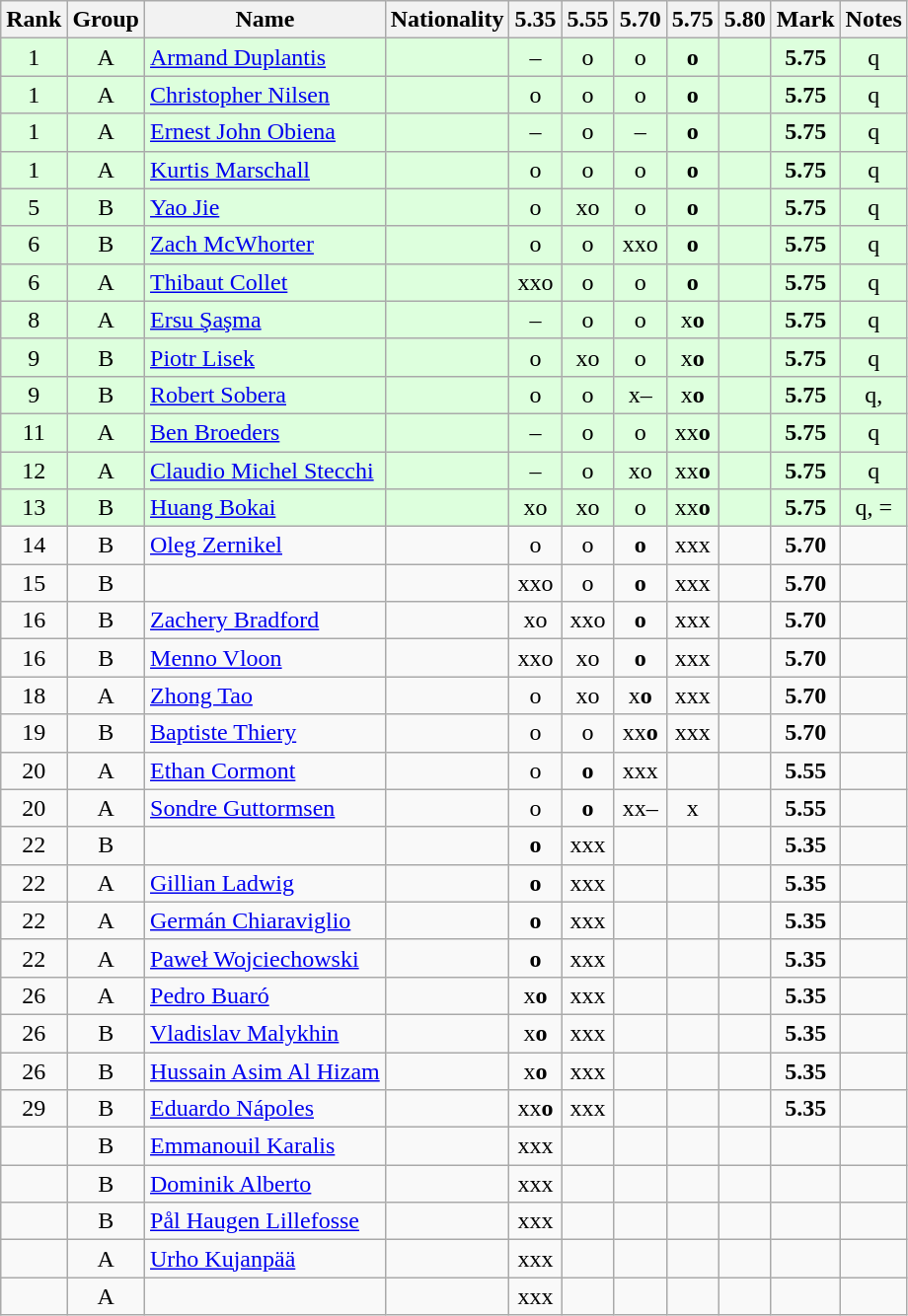<table class="wikitable sortable" style="text-align:center">
<tr>
<th>Rank</th>
<th>Group</th>
<th>Name</th>
<th>Nationality</th>
<th>5.35</th>
<th>5.55</th>
<th>5.70</th>
<th>5.75</th>
<th>5.80</th>
<th>Mark</th>
<th>Notes</th>
</tr>
<tr bgcolor=ddffdd>
<td>1</td>
<td>A</td>
<td align=left><a href='#'>Armand Duplantis</a></td>
<td align=left></td>
<td>–</td>
<td>o</td>
<td>o</td>
<td><strong>o</strong></td>
<td></td>
<td><strong>5.75</strong></td>
<td>q</td>
</tr>
<tr bgcolor=ddffdd>
<td>1</td>
<td>A</td>
<td align=left><a href='#'>Christopher Nilsen</a></td>
<td align=left></td>
<td>o</td>
<td>o</td>
<td>o</td>
<td><strong>o</strong></td>
<td></td>
<td><strong>5.75</strong></td>
<td>q</td>
</tr>
<tr bgcolor=ddffdd>
<td>1</td>
<td>A</td>
<td align=left><a href='#'>Ernest John Obiena</a></td>
<td align=left></td>
<td>–</td>
<td>o</td>
<td>–</td>
<td><strong>o</strong></td>
<td></td>
<td><strong>5.75</strong></td>
<td>q</td>
</tr>
<tr bgcolor=ddffdd>
<td>1</td>
<td>A</td>
<td align=left><a href='#'>Kurtis Marschall</a></td>
<td align=left></td>
<td>o</td>
<td>o</td>
<td>o</td>
<td><strong>o</strong></td>
<td></td>
<td><strong>5.75</strong></td>
<td>q</td>
</tr>
<tr bgcolor=ddffdd>
<td>5</td>
<td>B</td>
<td align=left><a href='#'>Yao Jie</a></td>
<td align=left></td>
<td>o</td>
<td>xo</td>
<td>o</td>
<td><strong>o</strong></td>
<td></td>
<td><strong>5.75</strong></td>
<td>q</td>
</tr>
<tr bgcolor=ddffdd>
<td>6</td>
<td>B</td>
<td align=left><a href='#'>Zach McWhorter</a></td>
<td align=left></td>
<td>o</td>
<td>o</td>
<td>xxo</td>
<td><strong>o</strong></td>
<td></td>
<td><strong>5.75</strong></td>
<td>q</td>
</tr>
<tr bgcolor=ddffdd>
<td>6</td>
<td>A</td>
<td align=left><a href='#'>Thibaut Collet</a></td>
<td align=left></td>
<td>xxo</td>
<td>o</td>
<td>o</td>
<td><strong>o</strong></td>
<td></td>
<td><strong>5.75</strong></td>
<td>q</td>
</tr>
<tr bgcolor=ddffdd>
<td>8</td>
<td>A</td>
<td align=left><a href='#'>Ersu Şaşma</a></td>
<td align=left></td>
<td>–</td>
<td>o</td>
<td>o</td>
<td>x<strong>o</strong></td>
<td></td>
<td><strong>5.75</strong></td>
<td>q</td>
</tr>
<tr bgcolor=ddffdd>
<td>9</td>
<td>B</td>
<td align=left><a href='#'>Piotr Lisek</a></td>
<td align=left></td>
<td>o</td>
<td>xo</td>
<td>o</td>
<td>x<strong>o</strong></td>
<td></td>
<td><strong>5.75</strong></td>
<td>q</td>
</tr>
<tr bgcolor=ddffdd>
<td>9</td>
<td>B</td>
<td align=left><a href='#'>Robert Sobera</a></td>
<td align=left></td>
<td>o</td>
<td>o</td>
<td>x–</td>
<td>x<strong>o</strong></td>
<td></td>
<td><strong>5.75</strong></td>
<td>q, </td>
</tr>
<tr bgcolor=ddffdd>
<td>11</td>
<td>A</td>
<td align=left><a href='#'>Ben Broeders</a></td>
<td align=left></td>
<td>–</td>
<td>o</td>
<td>o</td>
<td>xx<strong>o</strong></td>
<td></td>
<td><strong>5.75</strong></td>
<td>q</td>
</tr>
<tr bgcolor=ddffdd>
<td>12</td>
<td>A</td>
<td align=left><a href='#'>Claudio Michel Stecchi</a></td>
<td align=left></td>
<td>–</td>
<td>o</td>
<td>xo</td>
<td>xx<strong>o</strong></td>
<td></td>
<td><strong>5.75</strong></td>
<td>q</td>
</tr>
<tr bgcolor=ddffdd>
<td>13</td>
<td>B</td>
<td align=left><a href='#'>Huang Bokai</a></td>
<td align=left></td>
<td>xo</td>
<td>xo</td>
<td>o</td>
<td>xx<strong>o</strong></td>
<td></td>
<td><strong>5.75</strong></td>
<td>q, =</td>
</tr>
<tr>
<td>14</td>
<td>B</td>
<td align=left><a href='#'>Oleg Zernikel</a></td>
<td align=left></td>
<td>o</td>
<td>o</td>
<td><strong>o</strong></td>
<td>xxx</td>
<td></td>
<td><strong>5.70</strong></td>
<td></td>
</tr>
<tr>
<td>15</td>
<td>B</td>
<td align=left></td>
<td align=left></td>
<td>xxo</td>
<td>o</td>
<td><strong>o</strong></td>
<td>xxx</td>
<td></td>
<td><strong>5.70</strong></td>
<td></td>
</tr>
<tr>
<td>16</td>
<td>B</td>
<td align=left><a href='#'>Zachery Bradford</a></td>
<td align=left></td>
<td>xo</td>
<td>xxo</td>
<td><strong>o</strong></td>
<td>xxx</td>
<td></td>
<td><strong>5.70</strong></td>
<td></td>
</tr>
<tr>
<td>16</td>
<td>B</td>
<td align=left><a href='#'>Menno Vloon</a></td>
<td align=left></td>
<td>xxo</td>
<td>xo</td>
<td><strong>o</strong></td>
<td>xxx</td>
<td></td>
<td><strong>5.70</strong></td>
<td></td>
</tr>
<tr>
<td>18</td>
<td>A</td>
<td align=left><a href='#'>Zhong Tao</a></td>
<td align=left></td>
<td>o</td>
<td>xo</td>
<td>x<strong>o</strong></td>
<td>xxx</td>
<td></td>
<td><strong>5.70</strong></td>
<td></td>
</tr>
<tr>
<td>19</td>
<td>B</td>
<td align=left><a href='#'>Baptiste Thiery</a></td>
<td align=left></td>
<td>o</td>
<td>o</td>
<td>xx<strong>o</strong></td>
<td>xxx</td>
<td></td>
<td><strong>5.70</strong></td>
<td></td>
</tr>
<tr>
<td>20</td>
<td>A</td>
<td align=left><a href='#'>Ethan Cormont</a></td>
<td align=left></td>
<td>o</td>
<td><strong>o</strong></td>
<td>xxx</td>
<td></td>
<td></td>
<td><strong>5.55</strong></td>
<td></td>
</tr>
<tr>
<td>20</td>
<td>A</td>
<td align=left><a href='#'>Sondre Guttormsen</a></td>
<td align=left></td>
<td>o</td>
<td><strong>o</strong></td>
<td>xx–</td>
<td>x</td>
<td></td>
<td><strong>5.55</strong></td>
<td></td>
</tr>
<tr>
<td>22</td>
<td>B</td>
<td align=left></td>
<td align=left></td>
<td><strong>o</strong></td>
<td>xxx</td>
<td></td>
<td></td>
<td></td>
<td><strong>5.35</strong></td>
<td></td>
</tr>
<tr>
<td>22</td>
<td>A</td>
<td align=left><a href='#'>Gillian Ladwig</a></td>
<td align=left></td>
<td><strong>o</strong></td>
<td>xxx</td>
<td></td>
<td></td>
<td></td>
<td><strong>5.35</strong></td>
<td></td>
</tr>
<tr>
<td>22</td>
<td>A</td>
<td align=left><a href='#'>Germán Chiaraviglio</a></td>
<td align=left></td>
<td><strong>o</strong></td>
<td>xxx</td>
<td></td>
<td></td>
<td></td>
<td><strong>5.35</strong></td>
<td></td>
</tr>
<tr>
<td>22</td>
<td>A</td>
<td align=left><a href='#'>Paweł Wojciechowski</a></td>
<td align=left></td>
<td><strong>o</strong></td>
<td>xxx</td>
<td></td>
<td></td>
<td></td>
<td><strong>5.35</strong></td>
<td></td>
</tr>
<tr>
<td>26</td>
<td>A</td>
<td align=left><a href='#'>Pedro Buaró</a></td>
<td align=left></td>
<td>x<strong>o</strong></td>
<td>xxx</td>
<td></td>
<td></td>
<td></td>
<td><strong>5.35</strong></td>
<td></td>
</tr>
<tr>
<td>26</td>
<td>B</td>
<td align=left><a href='#'>Vladislav Malykhin</a></td>
<td align=left></td>
<td>x<strong>o</strong></td>
<td>xxx</td>
<td></td>
<td></td>
<td></td>
<td><strong>5.35</strong></td>
<td></td>
</tr>
<tr>
<td>26</td>
<td>B</td>
<td align=left><a href='#'>Hussain Asim Al Hizam</a></td>
<td align=left></td>
<td>x<strong>o</strong></td>
<td>xxx</td>
<td></td>
<td></td>
<td></td>
<td><strong>5.35</strong></td>
<td></td>
</tr>
<tr>
<td>29</td>
<td>B</td>
<td align=left><a href='#'>Eduardo Nápoles</a></td>
<td align=left></td>
<td>xx<strong>o</strong></td>
<td>xxx</td>
<td></td>
<td></td>
<td></td>
<td><strong>5.35</strong></td>
<td></td>
</tr>
<tr>
<td></td>
<td>B</td>
<td align=left><a href='#'>Emmanouil Karalis</a></td>
<td align=left></td>
<td>xxx</td>
<td></td>
<td></td>
<td></td>
<td></td>
<td></td>
<td></td>
</tr>
<tr>
<td></td>
<td>B</td>
<td align=left><a href='#'>Dominik Alberto</a></td>
<td align=left></td>
<td>xxx</td>
<td></td>
<td></td>
<td></td>
<td></td>
<td></td>
<td></td>
</tr>
<tr>
<td></td>
<td>B</td>
<td align=left><a href='#'>Pål Haugen Lillefosse</a></td>
<td align=left></td>
<td>xxx</td>
<td></td>
<td></td>
<td></td>
<td></td>
<td></td>
<td></td>
</tr>
<tr>
<td></td>
<td>A</td>
<td align=left><a href='#'>Urho Kujanpää</a></td>
<td align=left></td>
<td>xxx</td>
<td></td>
<td></td>
<td></td>
<td></td>
<td></td>
<td></td>
</tr>
<tr>
<td></td>
<td>A</td>
<td align=left></td>
<td align=left></td>
<td>xxx</td>
<td></td>
<td></td>
<td></td>
<td></td>
<td></td>
<td></td>
</tr>
</table>
